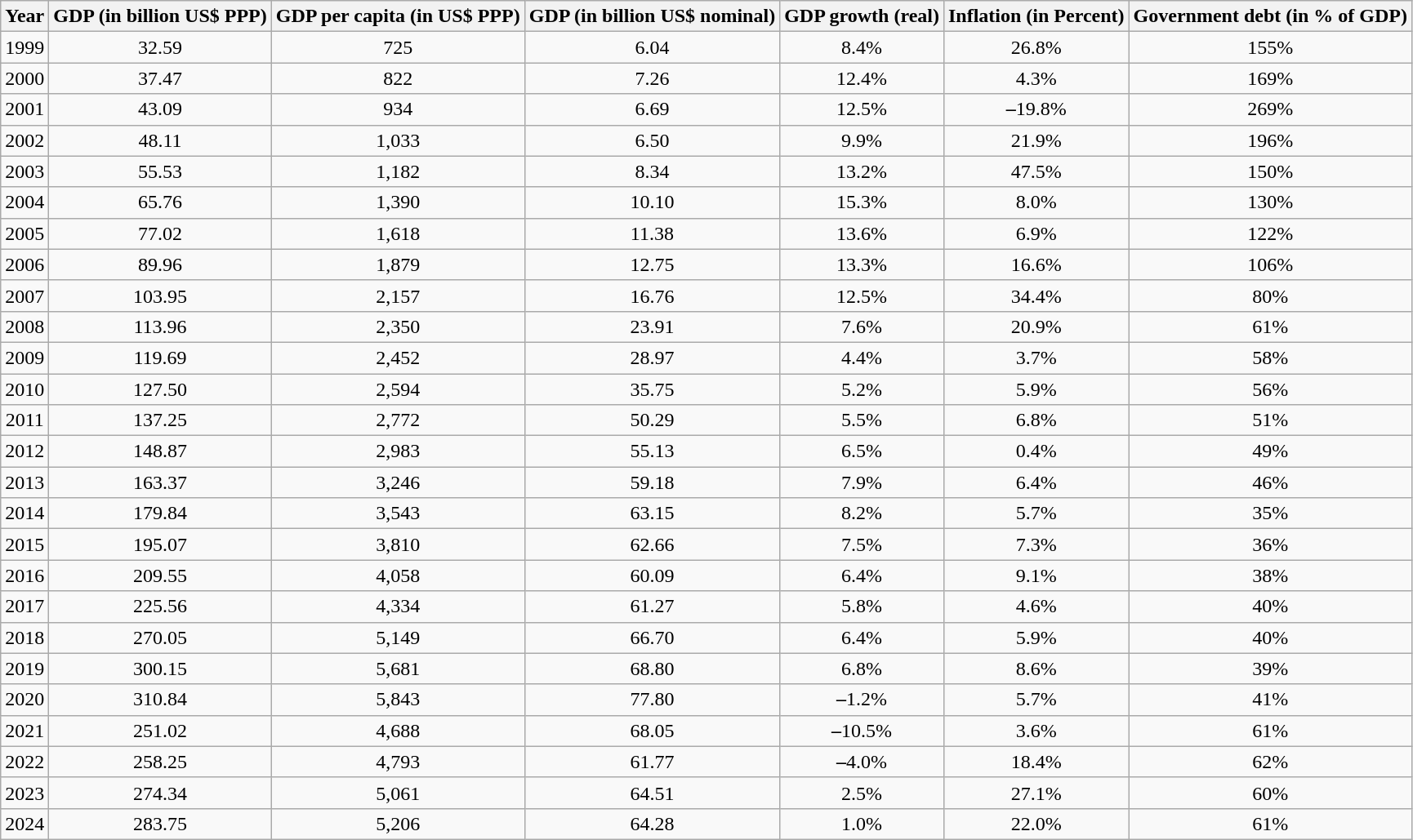<table class="wikitable" style="text-align: center;">
<tr>
<th>Year</th>
<th>GDP (in billion US$ PPP)</th>
<th>GDP per capita (in US$ PPP)</th>
<th>GDP (in billion US$ nominal)</th>
<th>GDP growth (real)</th>
<th>Inflation (in Percent)</th>
<th>Government debt (in % of GDP)</th>
</tr>
<tr>
<td>1999</td>
<td>32.59</td>
<td>725</td>
<td>6.04</td>
<td>8.4%</td>
<td>26.8%</td>
<td>155%</td>
</tr>
<tr>
<td>2000</td>
<td>37.47</td>
<td>822</td>
<td>7.26</td>
<td>12.4%</td>
<td>4.3%</td>
<td>169%</td>
</tr>
<tr>
<td>2001</td>
<td>43.09</td>
<td>934</td>
<td>6.69</td>
<td>12.5%</td>
<td><strong>–</strong>19.8%</td>
<td>269%</td>
</tr>
<tr>
<td>2002</td>
<td>48.11</td>
<td>1,033</td>
<td>6.50</td>
<td>9.9%</td>
<td>21.9%</td>
<td>196%</td>
</tr>
<tr>
<td>2003</td>
<td>55.53</td>
<td>1,182</td>
<td>8.34</td>
<td>13.2%</td>
<td>47.5%</td>
<td>150%</td>
</tr>
<tr>
<td>2004</td>
<td>65.76</td>
<td>1,390</td>
<td>10.10</td>
<td>15.3%</td>
<td>8.0%</td>
<td>130%</td>
</tr>
<tr>
<td>2005</td>
<td>77.02</td>
<td>1,618</td>
<td>11.38</td>
<td>13.6%</td>
<td>6.9%</td>
<td>122%</td>
</tr>
<tr>
<td>2006</td>
<td>89.96</td>
<td>1,879</td>
<td>12.75</td>
<td>13.3%</td>
<td>16.6%</td>
<td>106%</td>
</tr>
<tr>
<td>2007</td>
<td>103.95</td>
<td>2,157</td>
<td>16.76</td>
<td>12.5%</td>
<td>34.4%</td>
<td>80%</td>
</tr>
<tr>
<td>2008</td>
<td>113.96</td>
<td>2,350</td>
<td>23.91</td>
<td>7.6%</td>
<td>20.9%</td>
<td>61%</td>
</tr>
<tr>
<td>2009</td>
<td>119.69</td>
<td>2,452</td>
<td>28.97</td>
<td>4.4%</td>
<td>3.7%</td>
<td>58%</td>
</tr>
<tr>
<td>2010</td>
<td>127.50</td>
<td>2,594</td>
<td>35.75</td>
<td>5.2%</td>
<td>5.9%</td>
<td>56%</td>
</tr>
<tr>
<td>2011</td>
<td>137.25</td>
<td>2,772</td>
<td>50.29</td>
<td>5.5%</td>
<td>6.8%</td>
<td>51%</td>
</tr>
<tr>
<td>2012</td>
<td>148.87</td>
<td>2,983</td>
<td>55.13</td>
<td>6.5%</td>
<td>0.4%</td>
<td>49%</td>
</tr>
<tr>
<td>2013</td>
<td>163.37</td>
<td>3,246</td>
<td>59.18</td>
<td>7.9%</td>
<td>6.4%</td>
<td>46%</td>
</tr>
<tr>
<td>2014</td>
<td>179.84</td>
<td>3,543</td>
<td>63.15</td>
<td>8.2%</td>
<td>5.7%</td>
<td>35%</td>
</tr>
<tr>
<td>2015</td>
<td>195.07</td>
<td>3,810</td>
<td>62.66</td>
<td>7.5%</td>
<td>7.3%</td>
<td>36%</td>
</tr>
<tr>
<td>2016</td>
<td>209.55</td>
<td>4,058</td>
<td>60.09</td>
<td>6.4%</td>
<td>9.1%</td>
<td>38%</td>
</tr>
<tr>
<td>2017</td>
<td>225.56</td>
<td>4,334</td>
<td>61.27</td>
<td>5.8%</td>
<td>4.6%</td>
<td>40%</td>
</tr>
<tr>
<td>2018</td>
<td>270.05</td>
<td>5,149</td>
<td>66.70</td>
<td>6.4%</td>
<td>5.9%</td>
<td>40%</td>
</tr>
<tr>
<td>2019</td>
<td>300.15</td>
<td>5,681</td>
<td>68.80</td>
<td>6.8%</td>
<td>8.6%</td>
<td>39%</td>
</tr>
<tr>
<td>2020</td>
<td>310.84</td>
<td>5,843</td>
<td>77.80</td>
<td><strong>–</strong>1.2%</td>
<td>5.7%</td>
<td>41%</td>
</tr>
<tr>
<td>2021</td>
<td>251.02</td>
<td>4,688</td>
<td>68.05</td>
<td><strong>–</strong>10.5%</td>
<td>3.6%</td>
<td>61%</td>
</tr>
<tr>
<td>2022</td>
<td>258.25</td>
<td>4,793</td>
<td>61.77</td>
<td><strong>–</strong>4.0%</td>
<td>18.4%</td>
<td>62%</td>
</tr>
<tr>
<td>2023</td>
<td>274.34</td>
<td>5,061</td>
<td>64.51</td>
<td>2.5%</td>
<td>27.1%</td>
<td>60%</td>
</tr>
<tr>
<td>2024</td>
<td>283.75</td>
<td>5,206</td>
<td>64.28</td>
<td>1.0%</td>
<td>22.0%</td>
<td>61%</td>
</tr>
</table>
